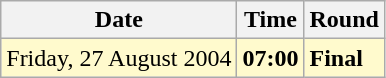<table class="wikitable">
<tr>
<th>Date</th>
<th>Time</th>
<th>Round</th>
</tr>
<tr style=background:lemonchiffon>
<td>Friday, 27 August 2004</td>
<td><strong>07:00</strong></td>
<td><strong>Final</strong></td>
</tr>
</table>
